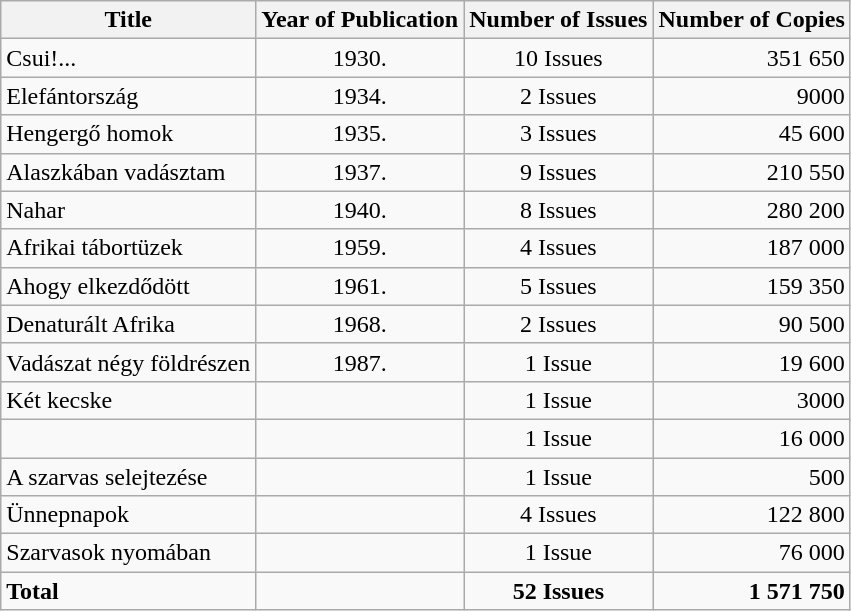<table class="wikitable">
<tr>
<th>Title</th>
<th>Year of Publication</th>
<th>Number of Issues</th>
<th>Number of Copies</th>
</tr>
<tr>
<td>Csui!...</td>
<td align="center">1930.</td>
<td align="center">10 Issues</td>
<td align="right">351 650</td>
</tr>
<tr>
<td>Elefántország</td>
<td align="center">1934.</td>
<td align="center">2 Issues</td>
<td align="right">9000</td>
</tr>
<tr>
<td>Hengergő homok</td>
<td align="center">1935.</td>
<td align="center">3 Issues</td>
<td align="right">45 600</td>
</tr>
<tr>
<td>Alaszkában vadásztam</td>
<td align="center">1937.</td>
<td align="center">9 Issues</td>
<td align="right">210 550</td>
</tr>
<tr>
<td>Nahar</td>
<td align="center">1940.</td>
<td align="center">8 Issues</td>
<td align="right">280 200</td>
</tr>
<tr>
<td>Afrikai tábortüzek</td>
<td align="center">1959.</td>
<td align="center">4 Issues</td>
<td align="right">187 000</td>
</tr>
<tr>
<td>Ahogy elkezdődött</td>
<td align="center">1961.</td>
<td align="center">5 Issues</td>
<td align="right">159 350</td>
</tr>
<tr>
<td>Denaturált Afrika</td>
<td align="center">1968.</td>
<td align="center">2 Issues</td>
<td align="right">90 500</td>
</tr>
<tr>
<td>Vadászat négy földrészen</td>
<td align="center">1987.</td>
<td align="center">1 Issue</td>
<td align="right">19 600</td>
</tr>
<tr>
<td>Két kecske</td>
<td></td>
<td align="center">1 Issue</td>
<td align="right">3000</td>
</tr>
<tr>
<td></td>
<td></td>
<td align="center">1 Issue</td>
<td align="right">16 000</td>
</tr>
<tr>
<td>A szarvas selejtezése</td>
<td></td>
<td align="center">1 Issue</td>
<td align="right">500</td>
</tr>
<tr>
<td>Ünnepnapok</td>
<td></td>
<td align="center">4 Issues</td>
<td align="right">122 800</td>
</tr>
<tr>
<td>Szarvasok nyomában</td>
<td></td>
<td align="center">1 Issue</td>
<td align="right">76 000</td>
</tr>
<tr>
<td><strong>Total</strong></td>
<td></td>
<td align="center"><strong>52 Issues</strong></td>
<td align="right"><strong>1 571 750</strong></td>
</tr>
</table>
